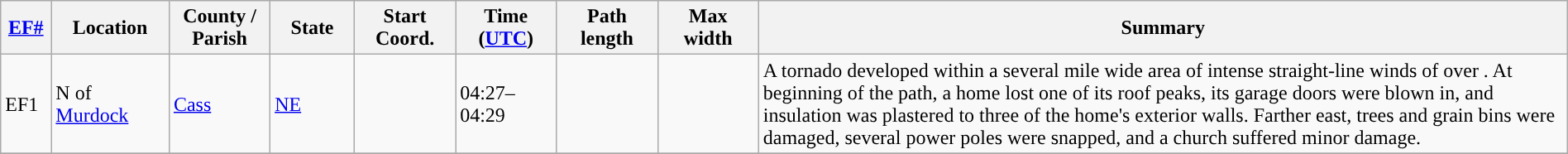<table class="wikitable sortable" style="width:100%;">
<tr>
<th scope="col"  style="width:3%; text-align:center;"><a href='#'>EF#</a></th>
<th scope="col"  style="width:7%; text-align:center;" class="unsortable">Location</th>
<th scope="col"  style="width:6%; text-align:center;" class="unsortable">County / Parish</th>
<th scope="col"  style="width:5%; text-align:center;">State</th>
<th scope="col"  style="width:6%; text-align:center;">Start Coord.</th>
<th scope="col"  style="width:6%; text-align:center;">Time (<a href='#'>UTC</a>)</th>
<th scope="col"  style="width:6%; text-align:center;">Path length</th>
<th scope="col"  style="width:6%; text-align:center;">Max width</th>
<th scope="col" class="unsortable" style="width:48%; text-align:center;">Summary</th>
</tr>
<tr>
<td>EF1</td>
<td>N of <a href='#'>Murdock</a></td>
<td><a href='#'>Cass</a></td>
<td><a href='#'>NE</a></td>
<td></td>
<td>04:27–04:29</td>
<td></td>
<td></td>
<td>A tornado developed within a several mile wide area of intense straight-line winds of over . At beginning of the path, a home lost one of its roof peaks, its garage doors were blown in, and insulation was plastered to three of the home's exterior walls. Farther east, trees and grain bins were damaged, several power poles were snapped, and a church suffered minor damage.</td>
</tr>
<tr>
</tr>
</table>
